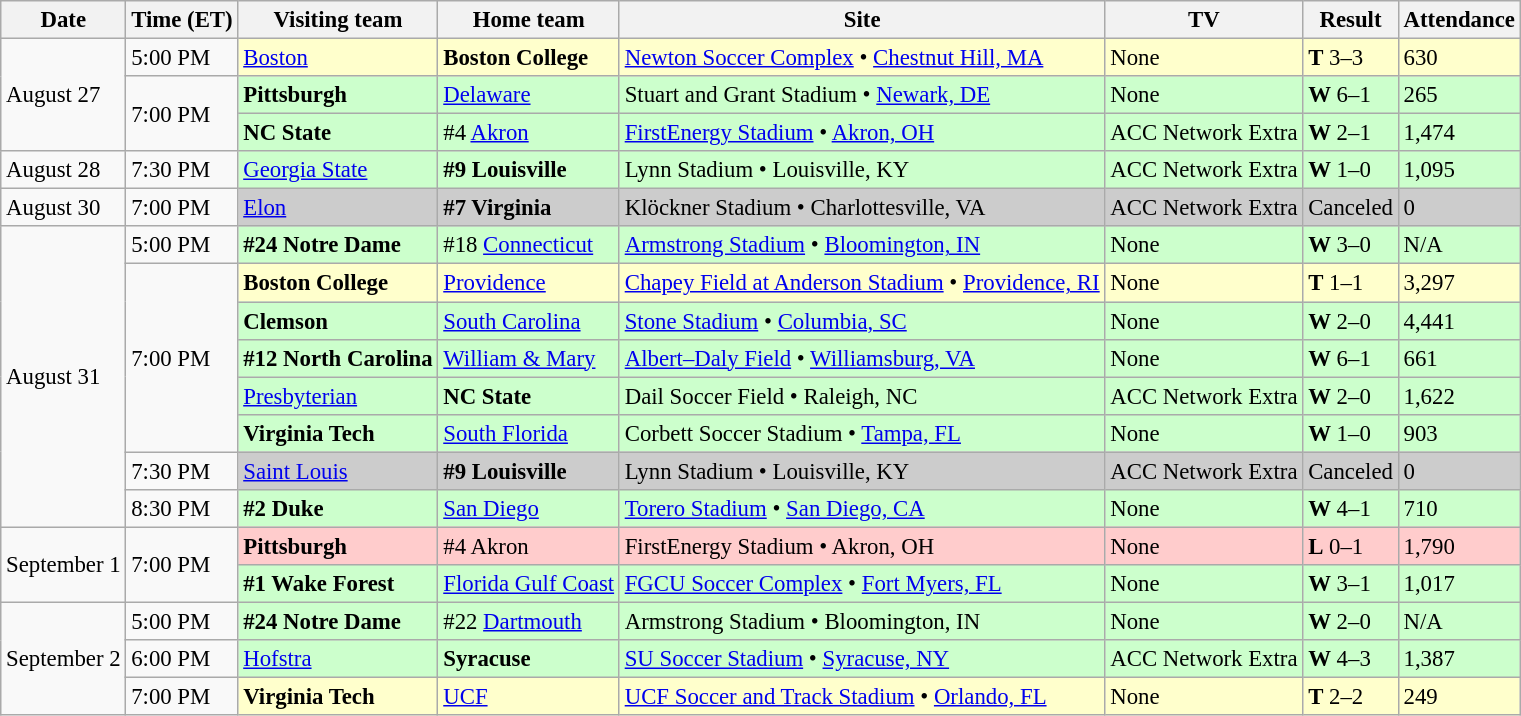<table class="wikitable" style="font-size:95%;">
<tr>
<th>Date</th>
<th>Time (ET)</th>
<th>Visiting team</th>
<th>Home team</th>
<th>Site</th>
<th>TV</th>
<th>Result</th>
<th>Attendance</th>
</tr>
<tr>
<td rowspan=3>August 27</td>
<td>5:00 PM</td>
<td style="background:#ffc;"><a href='#'>Boston</a></td>
<td style="background:#ffc;"><strong>Boston College</strong></td>
<td style="background:#ffc;"><a href='#'>Newton Soccer Complex</a> • <a href='#'>Chestnut Hill, MA</a></td>
<td style="background:#ffc;">None</td>
<td style="background:#ffc;"><strong>T</strong> 3–3</td>
<td style="background:#ffc;">630</td>
</tr>
<tr>
<td rowspan=2>7:00 PM</td>
<td style="background:#cfc;"><strong>Pittsburgh</strong></td>
<td style="background:#cfc;"><a href='#'>Delaware</a></td>
<td style="background:#cfc;">Stuart and Grant Stadium • <a href='#'>Newark, DE</a></td>
<td style="background:#cfc;">None</td>
<td style="background:#cfc;"><strong>W</strong> 6–1</td>
<td style="background:#cfc;">265</td>
</tr>
<tr>
<td style="background:#cfc;"><strong>NC State</strong></td>
<td style="background:#cfc;">#4 <a href='#'>Akron</a></td>
<td style="background:#cfc;"><a href='#'>FirstEnergy Stadium</a> • <a href='#'>Akron, OH</a></td>
<td style="background:#cfc;">ACC Network Extra</td>
<td style="background:#cfc;"><strong>W</strong> 2–1</td>
<td style="background:#cfc;">1,474</td>
</tr>
<tr>
<td>August 28</td>
<td>7:30 PM</td>
<td style="background:#cfc;"><a href='#'>Georgia State</a></td>
<td style="background:#cfc;"><strong>#9 Louisville</strong></td>
<td style="background:#cfc;">Lynn Stadium • Louisville, KY</td>
<td style="background:#cfc;">ACC Network Extra</td>
<td style="background:#cfc;"><strong>W</strong> 1–0</td>
<td style="background:#cfc;">1,095</td>
</tr>
<tr>
<td>August 30</td>
<td>7:00 PM</td>
<td style="background:#ccc;"><a href='#'>Elon</a></td>
<td style="background:#ccc;"><strong>#7 Virginia</strong></td>
<td style="background:#ccc;">Klöckner Stadium • Charlottesville, VA</td>
<td style="background:#ccc;">ACC Network Extra</td>
<td style="background:#ccc;">Canceled</td>
<td style="background:#ccc;">0</td>
</tr>
<tr>
<td rowspan=8>August 31</td>
<td>5:00 PM</td>
<td style="background:#cfc;"><strong>#24 Notre Dame</strong></td>
<td style="background:#cfc;">#18 <a href='#'>Connecticut</a></td>
<td style="background:#cfc;"><a href='#'>Armstrong Stadium</a> • <a href='#'>Bloomington, IN</a></td>
<td style="background:#cfc;">None</td>
<td style="background:#cfc;"><strong>W</strong> 3–0</td>
<td style="background:#cfc;">N/A</td>
</tr>
<tr>
<td rowspan=5>7:00 PM</td>
<td style="background:#ffc;"><strong>Boston College</strong></td>
<td style="background:#ffc;"><a href='#'>Providence</a></td>
<td style="background:#ffc;"><a href='#'>Chapey Field at Anderson Stadium</a> • <a href='#'>Providence, RI</a></td>
<td style="background:#ffc;">None</td>
<td style="background:#ffc;"><strong>T</strong> 1–1</td>
<td style="background:#ffc;">3,297</td>
</tr>
<tr>
<td style="background:#cfc;"><strong>Clemson</strong></td>
<td style="background:#cfc;"><a href='#'>South Carolina</a></td>
<td style="background:#cfc;"><a href='#'>Stone Stadium</a> • <a href='#'>Columbia, SC</a></td>
<td style="background:#cfc;">None</td>
<td style="background:#cfc;"><strong>W</strong> 2–0</td>
<td style="background:#cfc;">4,441</td>
</tr>
<tr>
<td style="background:#cfc;"><strong>#12 North Carolina</strong></td>
<td style="background:#cfc;"><a href='#'>William & Mary</a></td>
<td style="background:#cfc;"><a href='#'>Albert–Daly Field</a> • <a href='#'>Williamsburg, VA</a></td>
<td style="background:#cfc;">None</td>
<td style="background:#cfc;"><strong>W</strong> 6–1</td>
<td style="background:#cfc;">661</td>
</tr>
<tr>
<td style="background:#cfc;"><a href='#'>Presbyterian</a></td>
<td style="background:#cfc;"><strong>NC State</strong></td>
<td style="background:#cfc;">Dail Soccer Field • Raleigh, NC</td>
<td style="background:#cfc;">ACC Network Extra</td>
<td style="background:#cfc;"><strong>W</strong> 2–0</td>
<td style="background:#cfc;">1,622</td>
</tr>
<tr>
<td style="background:#cfc;"><strong>Virginia Tech</strong></td>
<td style="background:#cfc;"><a href='#'>South Florida</a></td>
<td style="background:#cfc;">Corbett Soccer Stadium • <a href='#'>Tampa, FL</a></td>
<td style="background:#cfc;">None</td>
<td style="background:#cfc;"><strong>W</strong> 1–0</td>
<td style="background:#cfc;">903</td>
</tr>
<tr>
<td>7:30 PM</td>
<td style="background:#ccc;"><a href='#'>Saint Louis</a></td>
<td style="background:#ccc;"><strong>#9 Louisville</strong></td>
<td style="background:#ccc;">Lynn Stadium • Louisville, KY</td>
<td style="background:#ccc;">ACC Network Extra</td>
<td style="background:#ccc;">Canceled</td>
<td style="background:#ccc;">0</td>
</tr>
<tr>
<td>8:30 PM</td>
<td style="background:#cfc;"><strong>#2 Duke</strong></td>
<td style="background:#cfc;"><a href='#'>San Diego</a></td>
<td style="background:#cfc;"><a href='#'>Torero Stadium</a> • <a href='#'>San Diego, CA</a></td>
<td style="background:#cfc;">None</td>
<td style="background:#cfc;"><strong>W</strong> 4–1</td>
<td style="background:#cfc;">710</td>
</tr>
<tr>
<td rowspan=2>September 1</td>
<td rowspan=2>7:00 PM</td>
<td style="background:#fcc;"><strong>Pittsburgh</strong></td>
<td style="background:#fcc;">#4 Akron</td>
<td style="background:#fcc;">FirstEnergy Stadium • Akron, OH</td>
<td style="background:#fcc;">None</td>
<td style="background:#fcc;"><strong>L</strong> 0–1</td>
<td style="background:#fcc;">1,790</td>
</tr>
<tr>
<td style="background:#cfc;"><strong>#1 Wake Forest</strong></td>
<td style="background:#cfc;"><a href='#'>Florida Gulf Coast</a></td>
<td style="background:#cfc;"><a href='#'>FGCU Soccer Complex</a> • <a href='#'>Fort Myers, FL</a></td>
<td style="background:#cfc;">None</td>
<td style="background:#cfc;"><strong>W</strong> 3–1</td>
<td style="background:#cfc;">1,017</td>
</tr>
<tr>
<td rowspan=3>September 2</td>
<td>5:00 PM</td>
<td style="background:#cfc;"><strong>#24 Notre Dame</strong></td>
<td style="background:#cfc;">#22 <a href='#'>Dartmouth</a></td>
<td style="background:#cfc;">Armstrong Stadium • Bloomington, IN</td>
<td style="background:#cfc;">None</td>
<td style="background:#cfc;"><strong>W</strong> 2–0</td>
<td style="background:#cfc;">N/A</td>
</tr>
<tr>
<td>6:00 PM</td>
<td style="background:#cfc;"><a href='#'>Hofstra</a></td>
<td style="background:#cfc;"><strong>Syracuse</strong></td>
<td style="background:#cfc;"><a href='#'>SU Soccer Stadium</a> • <a href='#'>Syracuse, NY</a></td>
<td style="background:#cfc;">ACC Network Extra</td>
<td style="background:#cfc;"><strong>W</strong> 4–3</td>
<td style="background:#cfc;">1,387</td>
</tr>
<tr>
<td>7:00 PM</td>
<td style="background:#ffc;"><strong>Virginia Tech</strong></td>
<td style="background:#ffc;"><a href='#'>UCF</a></td>
<td style="background:#ffc;"><a href='#'>UCF Soccer and Track Stadium</a> • <a href='#'>Orlando, FL</a></td>
<td style="background:#ffc;">None</td>
<td style="background:#ffc;"><strong>T</strong> 2–2</td>
<td style="background:#ffc;">249</td>
</tr>
</table>
